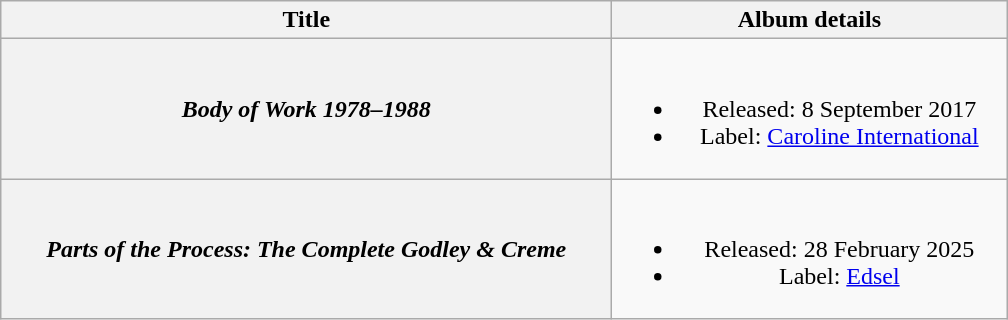<table class="wikitable plainrowheaders" style="text-align:center;">
<tr>
<th scope="col" style="width:25em;">Title</th>
<th scope="col" style="width:16em;">Album details</th>
</tr>
<tr>
<th scope="row"><em>Body of Work 1978–1988</em></th>
<td><br><ul><li>Released: 8 September 2017</li><li>Label: <a href='#'>Caroline International</a></li></ul></td>
</tr>
<tr>
<th scope="row"><em>Parts of the Process: The Complete Godley & Creme</em></th>
<td><br><ul><li>Released: 28 February 2025</li><li>Label: <a href='#'>Edsel</a></li></ul></td>
</tr>
</table>
